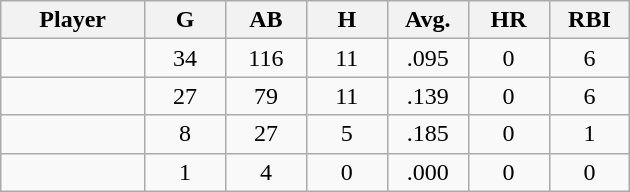<table class="wikitable sortable">
<tr>
<th bgcolor="#DDDDFF" width="16%">Player</th>
<th bgcolor="#DDDDFF" width="9%">G</th>
<th bgcolor="#DDDDFF" width="9%">AB</th>
<th bgcolor="#DDDDFF" width="9%">H</th>
<th bgcolor="#DDDDFF" width="9%">Avg.</th>
<th bgcolor="#DDDDFF" width="9%">HR</th>
<th bgcolor="#DDDDFF" width="9%">RBI</th>
</tr>
<tr align="center">
<td></td>
<td>34</td>
<td>116</td>
<td>11</td>
<td>.095</td>
<td>0</td>
<td>6</td>
</tr>
<tr align="center">
<td></td>
<td>27</td>
<td>79</td>
<td>11</td>
<td>.139</td>
<td>0</td>
<td>6</td>
</tr>
<tr align="center">
<td></td>
<td>8</td>
<td>27</td>
<td>5</td>
<td>.185</td>
<td>0</td>
<td>1</td>
</tr>
<tr align="center">
<td></td>
<td>1</td>
<td>4</td>
<td>0</td>
<td>.000</td>
<td>0</td>
<td>0</td>
</tr>
</table>
